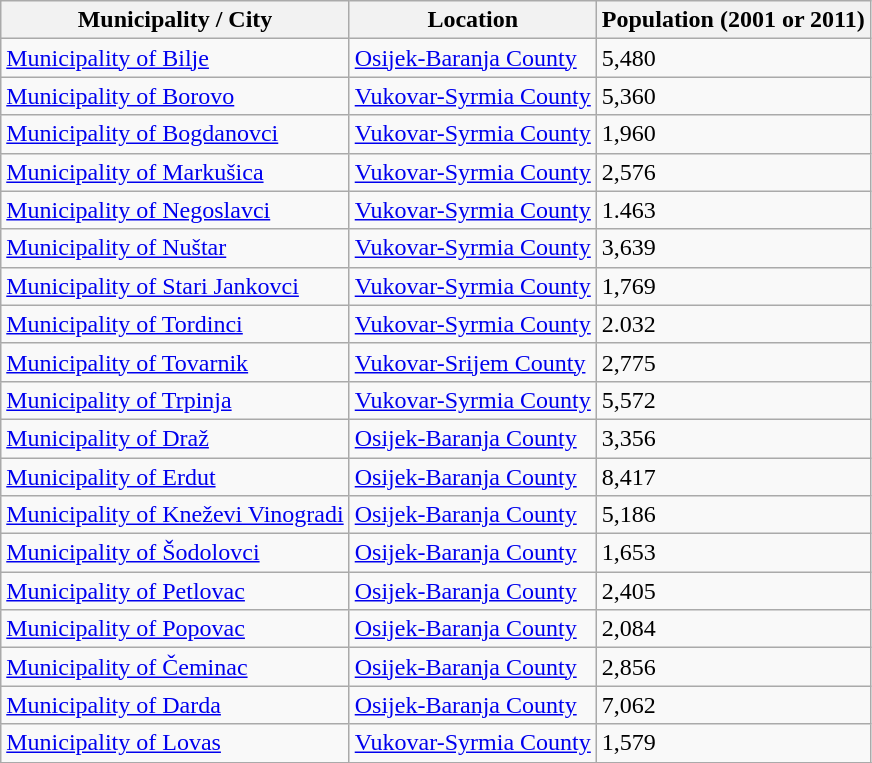<table class="wikitable">
<tr>
<th>Municipality / City</th>
<th>Location</th>
<th>Population (2001 or 2011)</th>
</tr>
<tr>
<td><a href='#'>Municipality of Bilje</a></td>
<td><a href='#'>Osijek-Baranja County</a></td>
<td>5,480</td>
</tr>
<tr>
<td><a href='#'>Municipality of Borovo</a></td>
<td><a href='#'>Vukovar-Syrmia County</a></td>
<td>5,360</td>
</tr>
<tr>
<td><a href='#'>Municipality of Bogdanovci</a></td>
<td><a href='#'>Vukovar-Syrmia County</a></td>
<td>1,960</td>
</tr>
<tr>
<td><a href='#'>Municipality of Markušica</a></td>
<td><a href='#'>Vukovar-Syrmia County</a></td>
<td>2,576</td>
</tr>
<tr>
<td><a href='#'>Municipality of Negoslavci</a></td>
<td><a href='#'>Vukovar-Syrmia County</a></td>
<td>1.463</td>
</tr>
<tr>
<td><a href='#'>Municipality of Nuštar</a></td>
<td><a href='#'>Vukovar-Syrmia County</a></td>
<td>3,639</td>
</tr>
<tr>
<td><a href='#'>Municipality of Stari Jankovci</a></td>
<td><a href='#'>Vukovar-Syrmia County</a></td>
<td>1,769</td>
</tr>
<tr>
<td><a href='#'>Municipality of Tordinci</a></td>
<td><a href='#'>Vukovar-Syrmia County</a></td>
<td>2.032</td>
</tr>
<tr>
<td><a href='#'>Municipality of Tovarnik</a></td>
<td><a href='#'>Vukovar-Srijem County</a></td>
<td>2,775</td>
</tr>
<tr>
<td><a href='#'>Municipality of Trpinja</a></td>
<td><a href='#'>Vukovar-Syrmia County</a></td>
<td>5,572</td>
</tr>
<tr>
<td><a href='#'>Municipality of Draž</a></td>
<td><a href='#'>Osijek-Baranja County</a></td>
<td>3,356</td>
</tr>
<tr>
<td><a href='#'>Municipality of Erdut</a></td>
<td><a href='#'>Osijek-Baranja County</a></td>
<td>8,417</td>
</tr>
<tr>
<td><a href='#'>Municipality of Kneževi Vinogradi</a></td>
<td><a href='#'>Osijek-Baranja County</a></td>
<td>5,186</td>
</tr>
<tr>
<td><a href='#'>Municipality of Šodolovci</a></td>
<td><a href='#'>Osijek-Baranja County</a></td>
<td>1,653</td>
</tr>
<tr>
<td><a href='#'>Municipality of Petlovac</a></td>
<td><a href='#'>Osijek-Baranja County</a></td>
<td>2,405</td>
</tr>
<tr>
<td><a href='#'>Municipality of Popovac</a></td>
<td><a href='#'>Osijek-Baranja County</a></td>
<td>2,084</td>
</tr>
<tr>
<td><a href='#'>Municipality of Čeminac</a></td>
<td><a href='#'>Osijek-Baranja County</a></td>
<td>2,856</td>
</tr>
<tr>
<td><a href='#'>Municipality of Darda</a></td>
<td><a href='#'>Osijek-Baranja County</a></td>
<td>7,062</td>
</tr>
<tr>
<td><a href='#'>Municipality of Lovas</a></td>
<td><a href='#'>Vukovar-Syrmia County</a></td>
<td>1,579</td>
</tr>
<tr>
</tr>
</table>
